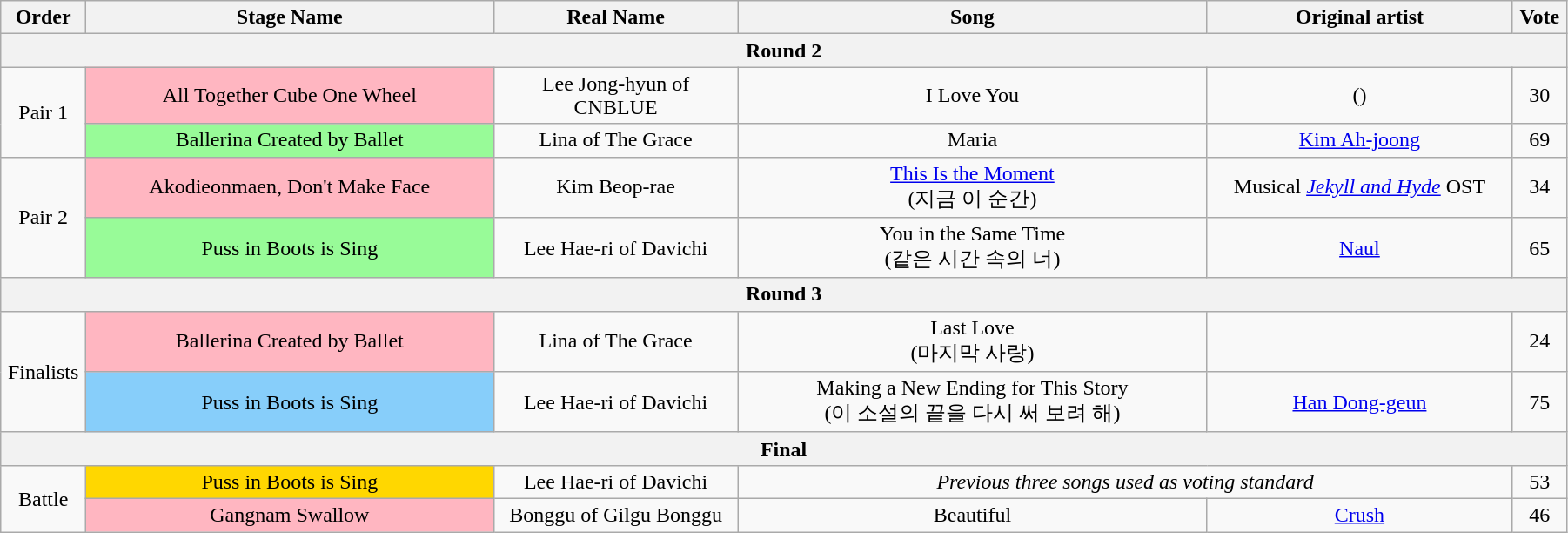<table class="wikitable" style="text-align:center; width:95%;">
<tr>
<th style="width:1%;">Order</th>
<th style="width:20%;">Stage Name</th>
<th style="width:12%;">Real Name</th>
<th style="width:23%;">Song</th>
<th style="width:15%;">Original artist</th>
<th style="width:1%;">Vote</th>
</tr>
<tr>
<th colspan=6>Round 2</th>
</tr>
<tr>
<td rowspan=2>Pair 1</td>
<td bgcolor="lightpink">All Together Cube One Wheel</td>
<td>Lee Jong-hyun of CNBLUE</td>
<td>I Love You</td>
<td> ()</td>
<td>30</td>
</tr>
<tr>
<td bgcolor="palegreen">Ballerina Created by Ballet</td>
<td>Lina of The Grace</td>
<td>Maria</td>
<td><a href='#'>Kim Ah-joong</a></td>
<td>69</td>
</tr>
<tr>
<td rowspan=2>Pair 2</td>
<td bgcolor="lightpink">Akodieonmaen, Don't Make Face</td>
<td>Kim Beop-rae</td>
<td><a href='#'>This Is the Moment</a> <br>(지금 이 순간)</td>
<td>Musical <em><a href='#'>Jekyll and Hyde</a></em> OST</td>
<td>34</td>
</tr>
<tr>
<td bgcolor="palegreen">Puss in Boots is Sing</td>
<td>Lee Hae-ri of Davichi</td>
<td>You in the Same Time<br>(같은 시간 속의 너)</td>
<td><a href='#'>Naul</a></td>
<td>65</td>
</tr>
<tr>
<th colspan=6>Round 3</th>
</tr>
<tr>
<td rowspan=2>Finalists</td>
<td bgcolor="lightpink">Ballerina Created by Ballet</td>
<td>Lina of The Grace</td>
<td>Last Love<br>(마지막 사랑)</td>
<td></td>
<td>24</td>
</tr>
<tr>
<td bgcolor="lightskyblue">Puss in Boots is Sing</td>
<td>Lee Hae-ri of Davichi</td>
<td>Making a New Ending for This Story<br>(이 소설의 끝을 다시 써 보려 해)</td>
<td><a href='#'>Han Dong-geun</a></td>
<td>75</td>
</tr>
<tr>
<th colspan=6>Final</th>
</tr>
<tr>
<td rowspan=2>Battle</td>
<td bgcolor="gold">Puss in Boots is Sing</td>
<td>Lee Hae-ri of Davichi</td>
<td colspan=2><em>Previous three songs used as voting standard</em></td>
<td>53</td>
</tr>
<tr>
<td bgcolor="lightpink">Gangnam Swallow</td>
<td>Bonggu of Gilgu Bonggu</td>
<td>Beautiful</td>
<td><a href='#'>Crush</a></td>
<td>46</td>
</tr>
</table>
